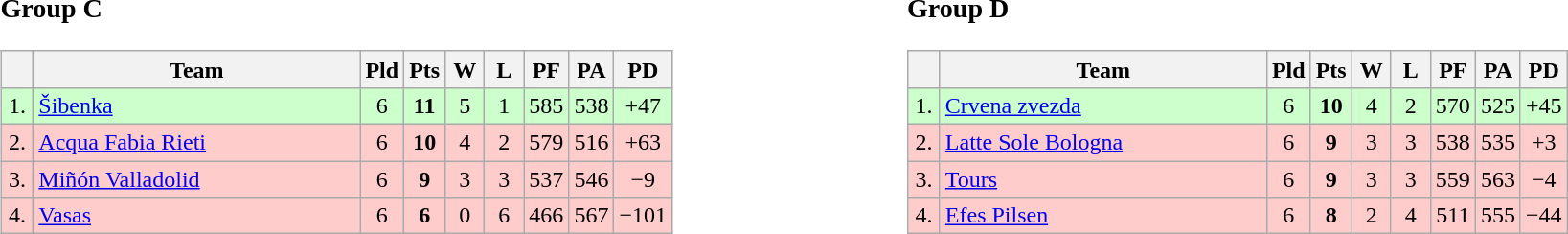<table>
<tr>
<td style="vertical-align:top; width:33%;"><br><h3>Group C</h3><table class="wikitable" style="text-align:center">
<tr>
<th width=15></th>
<th width=220>Team</th>
<th width=20>Pld</th>
<th width=20>Pts</th>
<th width=20>W</th>
<th width=20>L</th>
<th width=20>PF</th>
<th width=20>PA</th>
<th width=20>PD</th>
</tr>
<tr style="background: #ccffcc;">
<td>1.</td>
<td align=left> <a href='#'>Šibenka</a></td>
<td>6</td>
<td><strong>11</strong></td>
<td>5</td>
<td>1</td>
<td>585</td>
<td>538</td>
<td>+47</td>
</tr>
<tr style="background: #ffcccc;">
<td>2.</td>
<td align=left> <a href='#'>Acqua Fabia Rieti</a></td>
<td>6</td>
<td><strong>10</strong></td>
<td>4</td>
<td>2</td>
<td>579</td>
<td>516</td>
<td>+63</td>
</tr>
<tr style="background: #ffcccc;">
<td>3.</td>
<td align=left> <a href='#'>Miñón Valladolid</a></td>
<td>6</td>
<td><strong>9</strong></td>
<td>3</td>
<td>3</td>
<td>537</td>
<td>546</td>
<td>−9</td>
</tr>
<tr style="background: #ffcccc;">
<td>4.</td>
<td align=left> <a href='#'>Vasas</a></td>
<td>6</td>
<td><strong>6</strong></td>
<td>0</td>
<td>6</td>
<td>466</td>
<td>567</td>
<td>−101</td>
</tr>
</table>
</td>
<td style="vertical-align:top; width:33%;"><br><h3>Group D</h3><table class="wikitable" style="text-align:center">
<tr>
<th width=15></th>
<th width=220>Team</th>
<th width=20>Pld</th>
<th width=20>Pts</th>
<th width=20>W</th>
<th width=20>L</th>
<th width=20>PF</th>
<th width=20>PA</th>
<th width=20>PD</th>
</tr>
<tr style="background: #ccffcc;">
<td>1.</td>
<td align=left> <a href='#'>Crvena zvezda</a></td>
<td>6</td>
<td><strong>10</strong></td>
<td>4</td>
<td>2</td>
<td>570</td>
<td>525</td>
<td>+45</td>
</tr>
<tr style="background: #ffcccc;">
<td>2.</td>
<td align=left> <a href='#'>Latte Sole Bologna</a></td>
<td>6</td>
<td><strong>9</strong></td>
<td>3</td>
<td>3</td>
<td>538</td>
<td>535</td>
<td>+3</td>
</tr>
<tr style="background: #ffcccc;">
<td>3.</td>
<td align=left> <a href='#'>Tours</a></td>
<td>6</td>
<td><strong>9</strong></td>
<td>3</td>
<td>3</td>
<td>559</td>
<td>563</td>
<td>−4</td>
</tr>
<tr style="background: #ffcccc;">
<td>4.</td>
<td align=left> <a href='#'>Efes Pilsen</a></td>
<td>6</td>
<td><strong>8</strong></td>
<td>2</td>
<td>4</td>
<td>511</td>
<td>555</td>
<td>−44</td>
</tr>
</table>
</td>
</tr>
</table>
